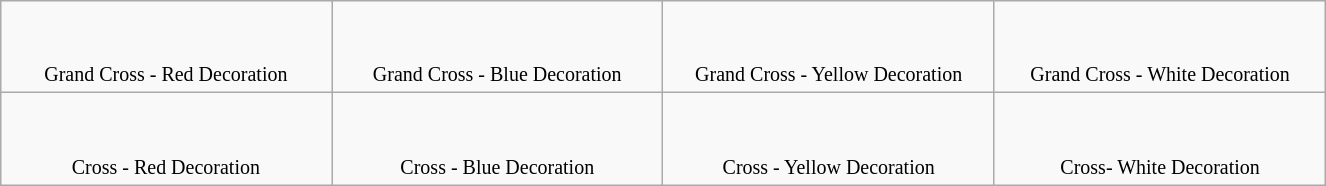<table align=center class=wikitable width=70% style="margin:1em auto;">
<tr>
<td width=20% valign=top align=center><br><br><small>Grand Cross - Red Decoration</small></td>
<td width=20% valign=top align=center><br><br><small>Grand Cross - Blue Decoration</small></td>
<td width=20% valign=top align=center><br><br><small>Grand Cross - Yellow Decoration</small></td>
<td width=20% valign=top align=center><br><br><small>Grand Cross - White Decoration</small></td>
</tr>
<tr>
<td width=20% valign=top align=center><br><br><small>Cross - Red Decoration</small></td>
<td width=20% valign=top align=center><br><br><small>Cross - Blue Decoration</small></td>
<td width=20% valign=top align=center><br><br><small>Cross - Yellow Decoration</small></td>
<td width=20% valign=top align=center><br><br><small>Cross- White Decoration</small></td>
</tr>
</table>
